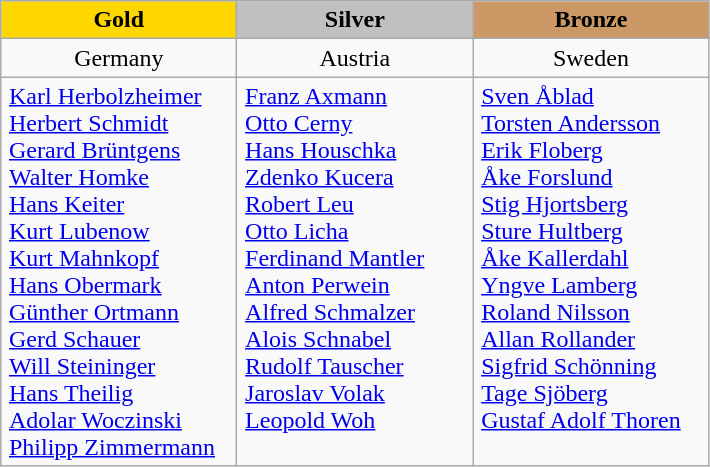<table class="wikitable" style="margin-left:1em;">
<tr>
<th style="width:150px; background:gold;">Gold</th>
<th style="width:150px; background:silver;">Silver</th>
<th style="width:150px; background:#cc9966;">Bronze</th>
</tr>
<tr>
<td style="text-align:center;"> Germany</td>
<td style="text-align:center;"> Austria</td>
<td style="text-align:center;"> Sweden</td>
</tr>
<tr style="vertical-align:top;">
<td style="padding-left:5px;"><a href='#'>Karl Herbolzheimer</a><br><a href='#'>Herbert Schmidt</a><br><a href='#'>Gerard Brüntgens</a><br><a href='#'>Walter Homke</a><br><a href='#'>Hans Keiter</a><br><a href='#'>Kurt Lubenow</a><br><a href='#'>Kurt Mahnkopf</a><br><a href='#'>Hans Obermark</a><br><a href='#'>Günther Ortmann</a><br><a href='#'>Gerd Schauer</a><br><a href='#'>Will Steininger</a><br><a href='#'>Hans Theilig</a><br><a href='#'>Adolar Woczinski</a><br><a href='#'>Philipp Zimmermann</a></td>
<td style="padding-left:5px;"><a href='#'>Franz Axmann</a><br><a href='#'>Otto Cerny</a><br><a href='#'>Hans Houschka</a><br><a href='#'>Zdenko Kucera</a><br><a href='#'>Robert Leu</a><br><a href='#'>Otto Licha</a><br><a href='#'>Ferdinand Mantler</a><br><a href='#'>Anton Perwein</a><br><a href='#'>Alfred Schmalzer</a><br><a href='#'>Alois Schnabel</a><br><a href='#'>Rudolf Tauscher</a><br><a href='#'>Jaroslav Volak</a><br><a href='#'>Leopold Woh</a></td>
<td style="padding-left:5px;"><a href='#'>Sven Åblad</a><br><a href='#'>Torsten Andersson</a><br><a href='#'>Erik Floberg</a><br><a href='#'>Åke Forslund</a><br><a href='#'>Stig Hjortsberg</a><br><a href='#'>Sture Hultberg</a><br><a href='#'>Åke Kallerdahl</a><br><a href='#'>Yngve Lamberg</a><br><a href='#'>Roland Nilsson</a><br><a href='#'>Allan Rollander</a><br><a href='#'>Sigfrid Schönning</a><br><a href='#'>Tage Sjöberg</a><br><a href='#'>Gustaf Adolf Thoren</a></td>
</tr>
</table>
